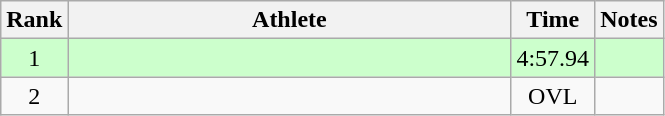<table class="wikitable" style="text-align:center">
<tr>
<th>Rank</th>
<th Style="width:18em">Athlete</th>
<th>Time</th>
<th>Notes</th>
</tr>
<tr style="background:#cfc">
<td>1</td>
<td style="text-align:left"></td>
<td>4:57.94</td>
<td></td>
</tr>
<tr>
<td>2</td>
<td style="text-align:left"></td>
<td>OVL</td>
<td></td>
</tr>
</table>
